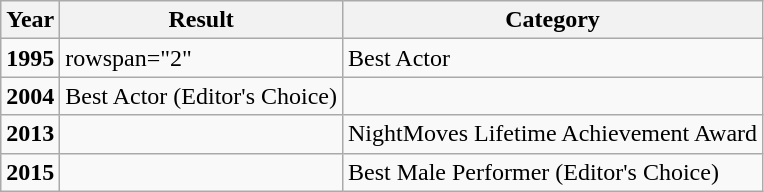<table class="wikitable">
<tr>
<th>Year</th>
<th>Result</th>
<th>Category</th>
</tr>
<tr>
<td><strong>1995</strong></td>
<td>rowspan="2" </td>
<td>Best Actor</td>
</tr>
<tr>
<td><strong>2004</strong></td>
<td>Best Actor (Editor's Choice)</td>
</tr>
<tr>
<td><strong>2013</strong></td>
<td></td>
<td>NightMoves Lifetime Achievement Award</td>
</tr>
<tr>
<td><strong>2015</strong></td>
<td></td>
<td>Best Male Performer (Editor's Choice)</td>
</tr>
</table>
